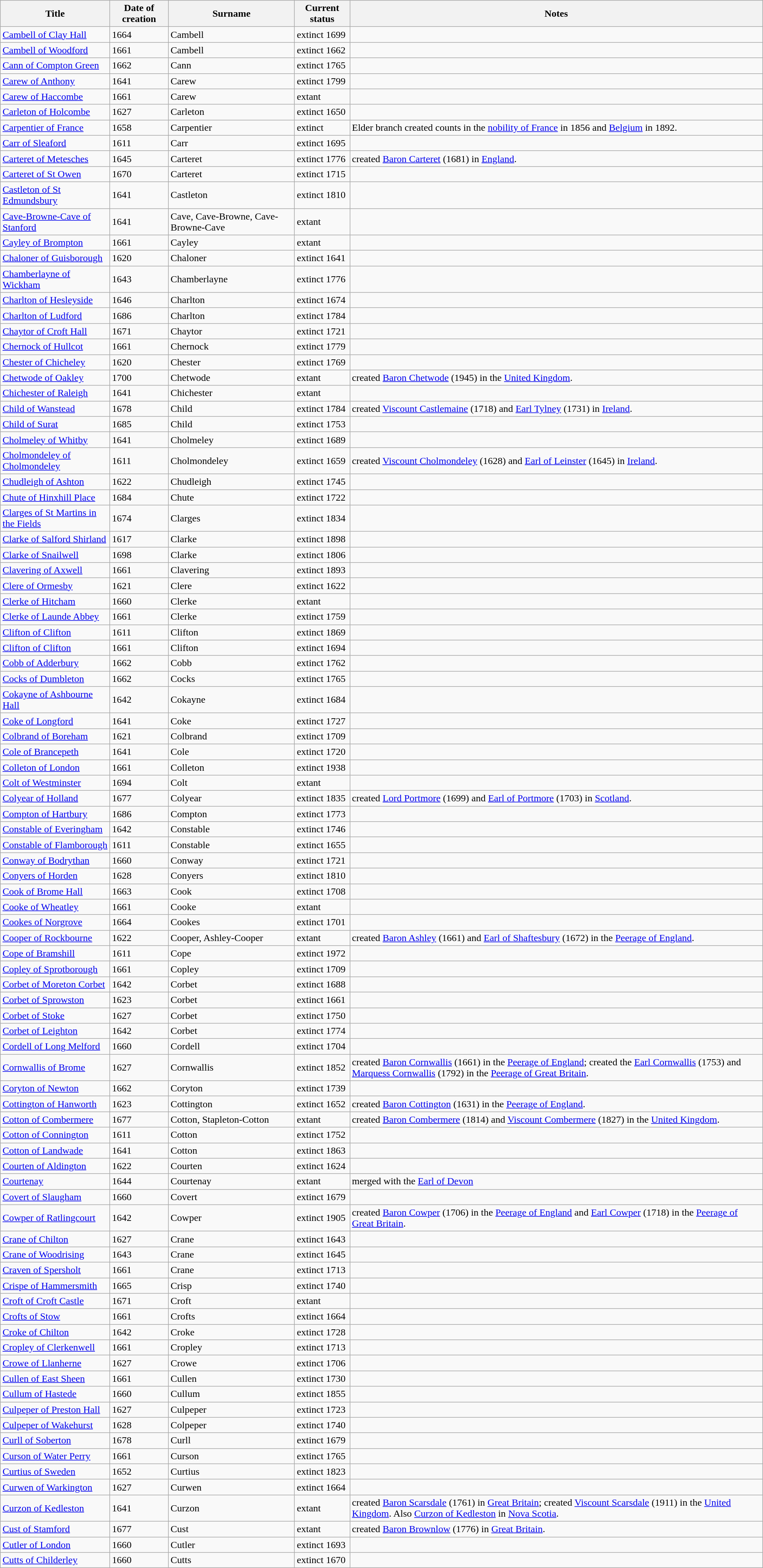<table class="wikitable">
<tr>
<th>Title</th>
<th>Date of creation</th>
<th>Surname</th>
<th>Current status</th>
<th>Notes</th>
</tr>
<tr>
<td><a href='#'>Cambell of Clay Hall</a></td>
<td>1664</td>
<td>Cambell</td>
<td>extinct 1699</td>
<td> </td>
</tr>
<tr>
<td><a href='#'>Cambell of Woodford</a></td>
<td>1661</td>
<td>Cambell</td>
<td>extinct 1662</td>
<td> </td>
</tr>
<tr>
<td><a href='#'>Cann of Compton Green</a></td>
<td>1662</td>
<td>Cann</td>
<td>extinct 1765</td>
<td> </td>
</tr>
<tr>
<td><a href='#'>Carew of Anthony</a></td>
<td>1641</td>
<td>Carew</td>
<td>extinct 1799</td>
<td> </td>
</tr>
<tr>
<td><a href='#'>Carew of Haccombe</a></td>
<td>1661</td>
<td>Carew</td>
<td>extant</td>
<td> </td>
</tr>
<tr>
<td><a href='#'>Carleton of Holcombe</a></td>
<td>1627</td>
<td>Carleton</td>
<td>extinct 1650</td>
<td> </td>
</tr>
<tr>
<td><a href='#'>Carpentier of France</a></td>
<td>1658</td>
<td>Carpentier</td>
<td>extinct</td>
<td>Elder branch created counts in the <a href='#'>nobility of France</a> in 1856 and <a href='#'>Belgium</a> in 1892.</td>
</tr>
<tr>
<td><a href='#'>Carr of Sleaford</a></td>
<td>1611</td>
<td>Carr</td>
<td>extinct 1695</td>
<td> </td>
</tr>
<tr>
<td><a href='#'>Carteret of Metesches</a></td>
<td>1645</td>
<td>Carteret</td>
<td>extinct 1776</td>
<td>created <a href='#'>Baron Carteret</a> (1681) in <a href='#'>England</a>.</td>
</tr>
<tr>
<td><a href='#'>Carteret of St Owen</a></td>
<td>1670</td>
<td>Carteret</td>
<td>extinct 1715</td>
<td> </td>
</tr>
<tr>
<td><a href='#'>Castleton of St Edmundsbury</a></td>
<td>1641</td>
<td>Castleton</td>
<td>extinct 1810</td>
<td> </td>
</tr>
<tr>
<td><a href='#'>Cave-Browne-Cave of Stanford</a></td>
<td>1641</td>
<td>Cave, Cave-Browne, Cave-Browne-Cave</td>
<td>extant</td>
<td> </td>
</tr>
<tr>
<td><a href='#'>Cayley of Brompton</a></td>
<td>1661</td>
<td>Cayley</td>
<td>extant</td>
<td> </td>
</tr>
<tr>
<td><a href='#'>Chaloner of Guisborough</a></td>
<td>1620</td>
<td>Chaloner</td>
<td>extinct 1641</td>
<td> </td>
</tr>
<tr>
<td><a href='#'>Chamberlayne of Wickham</a></td>
<td>1643</td>
<td>Chamberlayne</td>
<td>extinct 1776</td>
<td> </td>
</tr>
<tr>
<td><a href='#'>Charlton of Hesleyside</a></td>
<td>1646</td>
<td>Charlton</td>
<td>extinct 1674</td>
<td> </td>
</tr>
<tr>
<td><a href='#'>Charlton of Ludford</a></td>
<td>1686</td>
<td>Charlton</td>
<td>extinct 1784</td>
<td> </td>
</tr>
<tr>
<td><a href='#'>Chaytor of Croft Hall</a></td>
<td>1671</td>
<td>Chaytor</td>
<td>extinct 1721</td>
<td> </td>
</tr>
<tr>
<td><a href='#'>Chernock of Hullcot</a></td>
<td>1661</td>
<td>Chernock</td>
<td>extinct 1779</td>
<td> </td>
</tr>
<tr>
<td><a href='#'>Chester of Chicheley</a></td>
<td>1620</td>
<td>Chester</td>
<td>extinct 1769</td>
<td> </td>
</tr>
<tr>
<td><a href='#'>Chetwode of Oakley</a></td>
<td>1700</td>
<td>Chetwode</td>
<td>extant</td>
<td>created <a href='#'>Baron Chetwode</a> (1945) in the <a href='#'>United Kingdom</a>.</td>
</tr>
<tr>
<td><a href='#'>Chichester of Raleigh</a></td>
<td>1641</td>
<td>Chichester</td>
<td>extant</td>
<td> </td>
</tr>
<tr>
<td><a href='#'>Child of Wanstead</a></td>
<td>1678</td>
<td>Child</td>
<td>extinct 1784</td>
<td>created <a href='#'>Viscount Castlemaine</a> (1718) and <a href='#'>Earl Tylney</a> (1731) in <a href='#'>Ireland</a>.</td>
</tr>
<tr>
<td><a href='#'>Child of Surat</a></td>
<td>1685</td>
<td>Child</td>
<td>extinct 1753</td>
<td> </td>
</tr>
<tr>
<td><a href='#'>Cholmeley of Whitby</a></td>
<td>1641</td>
<td>Cholmeley</td>
<td>extinct 1689</td>
<td> </td>
</tr>
<tr>
<td><a href='#'>Cholmondeley of Cholmondeley</a></td>
<td>1611</td>
<td>Cholmondeley</td>
<td>extinct 1659</td>
<td>created <a href='#'>Viscount Cholmondeley</a> (1628) and <a href='#'>Earl of Leinster</a> (1645) in <a href='#'>Ireland</a>.</td>
</tr>
<tr>
<td><a href='#'>Chudleigh of Ashton</a></td>
<td>1622</td>
<td>Chudleigh</td>
<td>extinct 1745</td>
<td> </td>
</tr>
<tr>
<td><a href='#'>Chute of Hinxhill Place</a></td>
<td>1684</td>
<td>Chute</td>
<td>extinct 1722</td>
<td> </td>
</tr>
<tr>
<td><a href='#'>Clarges of St Martins in the Fields</a></td>
<td>1674</td>
<td>Clarges</td>
<td>extinct 1834</td>
<td> </td>
</tr>
<tr>
<td><a href='#'>Clarke of Salford Shirland</a></td>
<td>1617</td>
<td>Clarke</td>
<td>extinct 1898</td>
<td> </td>
</tr>
<tr>
<td><a href='#'>Clarke of Snailwell</a></td>
<td>1698</td>
<td>Clarke</td>
<td>extinct 1806</td>
<td> </td>
</tr>
<tr>
<td><a href='#'>Clavering of Axwell</a></td>
<td>1661</td>
<td>Clavering</td>
<td>extinct 1893</td>
<td> </td>
</tr>
<tr>
<td><a href='#'>Clere of Ormesby</a></td>
<td>1621</td>
<td>Clere</td>
<td>extinct 1622</td>
<td> </td>
</tr>
<tr>
<td><a href='#'>Clerke of Hitcham</a></td>
<td>1660</td>
<td>Clerke</td>
<td>extant</td>
<td> </td>
</tr>
<tr>
<td><a href='#'>Clerke of Launde Abbey</a></td>
<td>1661</td>
<td>Clerke</td>
<td>extinct 1759</td>
<td> </td>
</tr>
<tr>
<td><a href='#'>Clifton of Clifton</a></td>
<td>1611</td>
<td>Clifton</td>
<td>extinct 1869</td>
<td> </td>
</tr>
<tr>
<td><a href='#'>Clifton of Clifton</a></td>
<td>1661</td>
<td>Clifton</td>
<td>extinct 1694</td>
<td> </td>
</tr>
<tr>
<td><a href='#'>Cobb of Adderbury</a></td>
<td>1662</td>
<td>Cobb</td>
<td>extinct 1762</td>
<td> </td>
</tr>
<tr>
<td><a href='#'>Cocks of Dumbleton</a></td>
<td>1662</td>
<td>Cocks</td>
<td>extinct 1765</td>
<td> </td>
</tr>
<tr>
<td><a href='#'>Cokayne of Ashbourne Hall</a></td>
<td>1642</td>
<td>Cokayne</td>
<td>extinct 1684</td>
<td> </td>
</tr>
<tr>
<td><a href='#'>Coke of Longford</a></td>
<td>1641</td>
<td>Coke</td>
<td>extinct 1727</td>
<td> </td>
</tr>
<tr>
<td><a href='#'>Colbrand of Boreham</a></td>
<td>1621</td>
<td>Colbrand</td>
<td>extinct 1709</td>
<td> </td>
</tr>
<tr>
<td><a href='#'>Cole of Brancepeth</a></td>
<td>1641</td>
<td>Cole</td>
<td>extinct 1720</td>
<td> </td>
</tr>
<tr>
<td><a href='#'>Colleton of London</a></td>
<td>1661</td>
<td>Colleton</td>
<td>extinct 1938</td>
<td> </td>
</tr>
<tr>
<td><a href='#'>Colt of Westminster</a></td>
<td>1694</td>
<td>Colt</td>
<td>extant</td>
<td> </td>
</tr>
<tr>
<td><a href='#'>Colyear of Holland</a></td>
<td>1677</td>
<td>Colyear</td>
<td>extinct 1835</td>
<td>created <a href='#'>Lord Portmore</a> (1699) and <a href='#'>Earl of Portmore</a> (1703) in <a href='#'>Scotland</a>.</td>
</tr>
<tr>
<td><a href='#'>Compton of Hartbury</a></td>
<td>1686</td>
<td>Compton</td>
<td>extinct 1773</td>
<td> </td>
</tr>
<tr>
<td><a href='#'>Constable of Everingham</a></td>
<td>1642</td>
<td>Constable</td>
<td>extinct 1746</td>
<td> </td>
</tr>
<tr>
<td><a href='#'>Constable of Flamborough</a></td>
<td>1611</td>
<td>Constable</td>
<td>extinct 1655</td>
<td> </td>
</tr>
<tr>
<td><a href='#'>Conway of Bodrythan</a></td>
<td>1660</td>
<td>Conway</td>
<td>extinct 1721</td>
<td> </td>
</tr>
<tr>
<td><a href='#'>Conyers of Horden</a></td>
<td>1628</td>
<td>Conyers</td>
<td>extinct 1810</td>
<td> </td>
</tr>
<tr>
<td><a href='#'>Cook of Brome Hall</a></td>
<td>1663</td>
<td>Cook</td>
<td>extinct 1708</td>
<td> </td>
</tr>
<tr>
<td><a href='#'>Cooke of Wheatley</a></td>
<td>1661</td>
<td>Cooke</td>
<td>extant</td>
<td> </td>
</tr>
<tr>
<td><a href='#'>Cookes of Norgrove</a></td>
<td>1664</td>
<td>Cookes</td>
<td>extinct 1701</td>
<td> </td>
</tr>
<tr>
<td><a href='#'>Cooper of Rockbourne</a></td>
<td>1622</td>
<td>Cooper, Ashley-Cooper</td>
<td>extant</td>
<td>created <a href='#'>Baron Ashley</a> (1661) and <a href='#'>Earl of Shaftesbury</a> (1672) in the <a href='#'>Peerage of England</a>.</td>
</tr>
<tr>
<td><a href='#'>Cope of Bramshill</a></td>
<td>1611</td>
<td>Cope</td>
<td>extinct 1972</td>
<td> </td>
</tr>
<tr>
<td><a href='#'>Copley of Sprotborough</a></td>
<td>1661</td>
<td>Copley</td>
<td>extinct 1709</td>
<td> </td>
</tr>
<tr>
<td><a href='#'>Corbet of Moreton Corbet</a></td>
<td>1642</td>
<td>Corbet</td>
<td>extinct 1688</td>
<td> </td>
</tr>
<tr>
<td><a href='#'>Corbet of Sprowston</a></td>
<td>1623</td>
<td>Corbet</td>
<td>extinct 1661</td>
<td> </td>
</tr>
<tr>
<td><a href='#'>Corbet of Stoke</a></td>
<td>1627</td>
<td>Corbet</td>
<td>extinct 1750</td>
<td> </td>
</tr>
<tr>
<td><a href='#'>Corbet of Leighton</a></td>
<td>1642</td>
<td>Corbet</td>
<td>extinct 1774</td>
<td> </td>
</tr>
<tr>
<td><a href='#'>Cordell of Long Melford</a></td>
<td>1660</td>
<td>Cordell</td>
<td>extinct 1704</td>
<td> </td>
</tr>
<tr>
<td><a href='#'>Cornwallis of Brome</a></td>
<td>1627</td>
<td>Cornwallis</td>
<td>extinct 1852</td>
<td>created <a href='#'>Baron Cornwallis</a> (1661) in the <a href='#'>Peerage of England</a>; created the <a href='#'>Earl Cornwallis</a> (1753) and <a href='#'>Marquess Cornwallis</a> (1792) in the <a href='#'>Peerage of Great Britain</a>.</td>
</tr>
<tr>
<td><a href='#'>Coryton of Newton</a></td>
<td>1662</td>
<td>Coryton</td>
<td>extinct 1739</td>
<td> </td>
</tr>
<tr>
<td><a href='#'>Cottington of Hanworth</a></td>
<td>1623</td>
<td>Cottington</td>
<td>extinct 1652</td>
<td>created <a href='#'>Baron Cottington</a> (1631) in the <a href='#'>Peerage of England</a>.</td>
</tr>
<tr>
<td><a href='#'>Cotton of Combermere</a></td>
<td>1677</td>
<td>Cotton, Stapleton-Cotton</td>
<td>extant</td>
<td>created <a href='#'>Baron Combermere</a> (1814) and <a href='#'>Viscount Combermere</a> (1827) in the <a href='#'>United Kingdom</a>.</td>
</tr>
<tr>
<td><a href='#'>Cotton of Connington</a></td>
<td>1611</td>
<td>Cotton</td>
<td>extinct 1752</td>
<td> </td>
</tr>
<tr>
<td><a href='#'>Cotton of Landwade</a></td>
<td>1641</td>
<td>Cotton</td>
<td>extinct 1863</td>
<td> </td>
</tr>
<tr>
<td><a href='#'>Courten of Aldington</a></td>
<td>1622</td>
<td>Courten</td>
<td>extinct 1624</td>
<td> </td>
</tr>
<tr>
<td><a href='#'>Courtenay</a></td>
<td>1644</td>
<td>Courtenay</td>
<td>extant</td>
<td>merged with the <a href='#'>Earl of Devon</a></td>
</tr>
<tr>
<td><a href='#'>Covert of Slaugham</a></td>
<td>1660</td>
<td>Covert</td>
<td>extinct 1679</td>
<td> </td>
</tr>
<tr>
<td><a href='#'>Cowper of Ratlingcourt</a></td>
<td>1642</td>
<td>Cowper</td>
<td>extinct 1905</td>
<td>created <a href='#'>Baron Cowper</a> (1706) in the <a href='#'>Peerage of England</a> and <a href='#'>Earl Cowper</a> (1718) in the <a href='#'>Peerage of Great Britain</a>.</td>
</tr>
<tr>
<td><a href='#'>Crane of Chilton</a></td>
<td>1627</td>
<td>Crane</td>
<td>extinct 1643</td>
<td> </td>
</tr>
<tr>
<td><a href='#'>Crane of Woodrising</a></td>
<td>1643</td>
<td>Crane</td>
<td>extinct 1645</td>
<td> </td>
</tr>
<tr>
<td><a href='#'>Craven of Spersholt</a></td>
<td>1661</td>
<td>Crane</td>
<td>extinct 1713</td>
<td> </td>
</tr>
<tr>
<td><a href='#'>Crispe of Hammersmith</a></td>
<td>1665</td>
<td>Crisp</td>
<td>extinct 1740</td>
<td> </td>
</tr>
<tr>
<td><a href='#'>Croft of Croft Castle</a></td>
<td>1671</td>
<td>Croft</td>
<td>extant</td>
<td> </td>
</tr>
<tr>
<td><a href='#'>Crofts of Stow</a></td>
<td>1661</td>
<td>Crofts</td>
<td>extinct 1664</td>
<td> </td>
</tr>
<tr>
<td><a href='#'>Croke of Chilton</a></td>
<td>1642</td>
<td>Croke</td>
<td>extinct 1728</td>
<td> </td>
</tr>
<tr>
<td><a href='#'>Cropley of Clerkenwell</a></td>
<td>1661</td>
<td>Cropley</td>
<td>extinct 1713</td>
<td> </td>
</tr>
<tr>
<td><a href='#'>Crowe of Llanherne</a></td>
<td>1627</td>
<td>Crowe</td>
<td>extinct 1706</td>
<td> </td>
</tr>
<tr>
<td><a href='#'>Cullen of East Sheen</a></td>
<td>1661</td>
<td>Cullen</td>
<td>extinct 1730</td>
<td> </td>
</tr>
<tr>
<td><a href='#'>Cullum of Hastede</a></td>
<td>1660</td>
<td>Cullum</td>
<td>extinct 1855</td>
<td> </td>
</tr>
<tr>
<td><a href='#'>Culpeper of Preston Hall</a></td>
<td>1627</td>
<td>Culpeper</td>
<td>extinct 1723</td>
<td> </td>
</tr>
<tr>
<td><a href='#'>Culpeper of Wakehurst</a></td>
<td>1628</td>
<td>Colpeper</td>
<td>extinct 1740</td>
<td> </td>
</tr>
<tr>
<td><a href='#'>Curll of Soberton</a></td>
<td>1678</td>
<td>Curll</td>
<td>extinct 1679</td>
<td> </td>
</tr>
<tr>
<td><a href='#'>Curson of Water Perry</a></td>
<td>1661</td>
<td>Curson</td>
<td>extinct 1765</td>
<td> </td>
</tr>
<tr>
<td><a href='#'>Curtius of Sweden</a></td>
<td>1652</td>
<td>Curtius</td>
<td>extinct 1823</td>
<td> </td>
</tr>
<tr>
<td><a href='#'>Curwen of Warkington</a></td>
<td>1627</td>
<td>Curwen</td>
<td>extinct 1664</td>
<td> </td>
</tr>
<tr>
<td><a href='#'>Curzon of Kedleston</a></td>
<td>1641</td>
<td>Curzon</td>
<td>extant</td>
<td>created <a href='#'>Baron Scarsdale</a> (1761) in <a href='#'>Great Britain</a>; created <a href='#'>Viscount Scarsdale</a> (1911) in the <a href='#'>United Kingdom</a>.  Also <a href='#'>Curzon of Kedleston</a> in <a href='#'>Nova Scotia</a>.</td>
</tr>
<tr>
<td><a href='#'>Cust of Stamford</a></td>
<td>1677</td>
<td>Cust</td>
<td>extant</td>
<td>created <a href='#'>Baron Brownlow</a> (1776) in <a href='#'>Great Britain</a>.</td>
</tr>
<tr>
<td><a href='#'>Cutler of London</a></td>
<td>1660</td>
<td>Cutler</td>
<td>extinct 1693</td>
<td> </td>
</tr>
<tr>
<td><a href='#'>Cutts of Childerley</a></td>
<td>1660</td>
<td>Cutts</td>
<td>extinct 1670</td>
<td> </td>
</tr>
</table>
